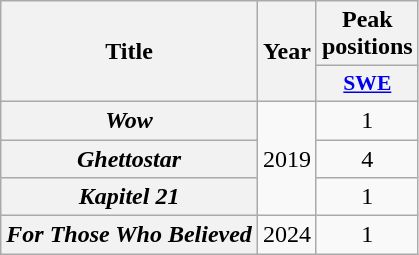<table class="wikitable plainrowheaders" style="text-align:center">
<tr>
<th scope="col" rowspan="2">Title</th>
<th scope="col" rowspan="2">Year</th>
<th scope="col" colspan="1">Peak positions</th>
</tr>
<tr>
<th scope="col" style="width:3em;font-size:90%;"><a href='#'>SWE</a><br></th>
</tr>
<tr>
<th scope="row"><em>Wow</em></th>
<td rowspan="3">2019</td>
<td>1</td>
</tr>
<tr>
<th scope="row"><em>Ghettostar</em></th>
<td>4</td>
</tr>
<tr>
<th scope="row"><em>Kapitel 21</em></th>
<td>1</td>
</tr>
<tr>
<th scope="row"><em>For Those Who Believed</em></th>
<td>2024</td>
<td>1<br></td>
</tr>
</table>
